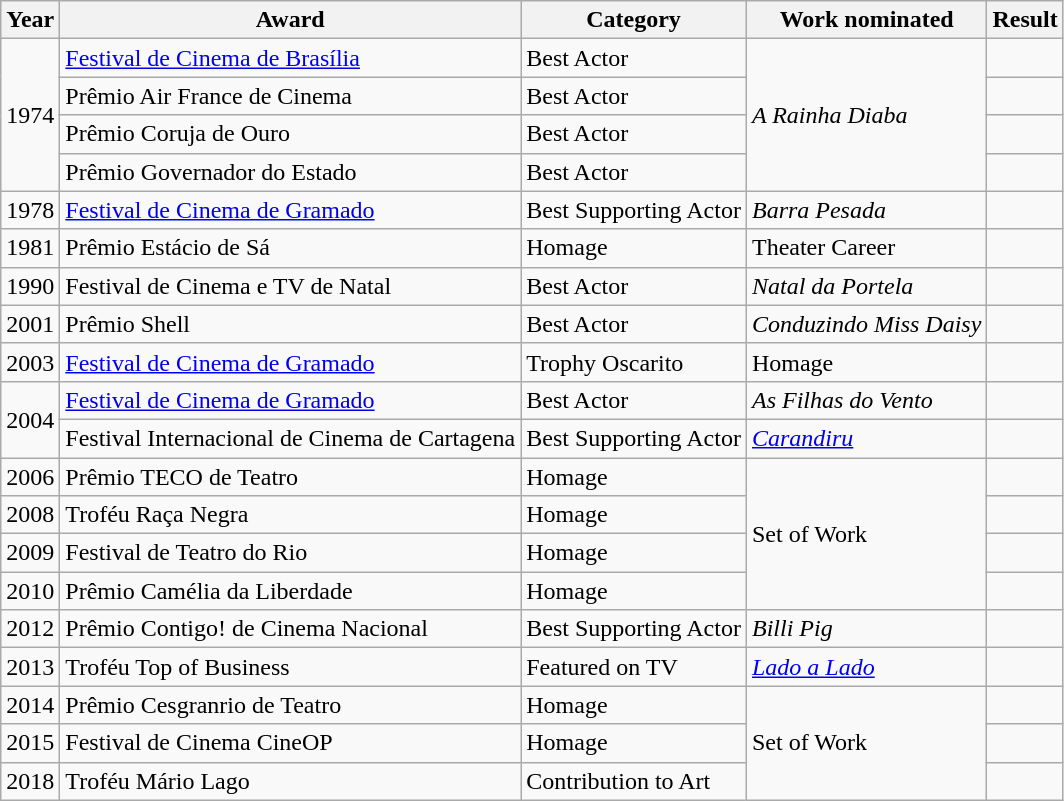<table class="wikitable">
<tr>
<th>Year</th>
<th>Award</th>
<th>Category</th>
<th>Work nominated</th>
<th>Result</th>
</tr>
<tr>
<td rowspan="4">1974</td>
<td><a href='#'>Festival de Cinema de Brasília</a></td>
<td>Best Actor</td>
<td rowspan="4"><em>A Rainha Diaba</em></td>
<td></td>
</tr>
<tr>
<td>Prêmio Air France de Cinema</td>
<td>Best Actor</td>
<td></td>
</tr>
<tr>
<td>Prêmio Coruja de Ouro</td>
<td>Best Actor</td>
<td></td>
</tr>
<tr>
<td>Prêmio Governador do Estado</td>
<td>Best Actor</td>
<td></td>
</tr>
<tr>
<td>1978</td>
<td><a href='#'>Festival de Cinema de Gramado</a></td>
<td>Best Supporting Actor</td>
<td><em>Barra Pesada</em></td>
<td></td>
</tr>
<tr>
<td>1981</td>
<td>Prêmio Estácio de Sá </td>
<td>Homage</td>
<td>Theater Career</td>
<td></td>
</tr>
<tr>
<td>1990</td>
<td>Festival de Cinema e TV de Natal</td>
<td>Best Actor</td>
<td><em>Natal da Portela</em></td>
<td></td>
</tr>
<tr>
<td>2001</td>
<td>Prêmio Shell</td>
<td>Best Actor</td>
<td><em>Conduzindo Miss Daisy</em></td>
<td></td>
</tr>
<tr>
<td>2003</td>
<td><a href='#'>Festival de Cinema de Gramado</a></td>
<td>Trophy Oscarito</td>
<td>Homage</td>
<td></td>
</tr>
<tr>
<td rowspan="2">2004</td>
<td><a href='#'>Festival de Cinema de Gramado</a></td>
<td>Best Actor</td>
<td><em>As Filhas do Vento</em></td>
<td></td>
</tr>
<tr>
<td>Festival Internacional de Cinema de Cartagena</td>
<td>Best Supporting Actor</td>
<td><em><a href='#'>Carandiru</a></em></td>
<td></td>
</tr>
<tr>
<td>2006</td>
<td>Prêmio TECO de Teatro</td>
<td>Homage</td>
<td rowspan="4">Set of Work</td>
<td></td>
</tr>
<tr>
<td>2008</td>
<td>Troféu Raça Negra</td>
<td>Homage</td>
<td></td>
</tr>
<tr>
<td>2009</td>
<td>Festival de Teatro do Rio</td>
<td>Homage</td>
<td></td>
</tr>
<tr>
<td>2010</td>
<td>Prêmio Camélia da Liberdade</td>
<td>Homage</td>
<td></td>
</tr>
<tr>
<td>2012</td>
<td>Prêmio Contigo! de Cinema Nacional</td>
<td>Best Supporting Actor</td>
<td><em>Billi Pig</em></td>
<td></td>
</tr>
<tr>
<td>2013</td>
<td>Troféu Top of Business</td>
<td>Featured on TV</td>
<td><em><a href='#'>Lado a Lado</a></em></td>
<td></td>
</tr>
<tr>
<td>2014</td>
<td>Prêmio Cesgranrio de Teatro</td>
<td>Homage</td>
<td rowspan="3">Set of Work</td>
<td></td>
</tr>
<tr>
<td>2015</td>
<td>Festival de Cinema CineOP</td>
<td>Homage</td>
<td></td>
</tr>
<tr>
<td>2018</td>
<td>Troféu Mário Lago</td>
<td>Contribution to Art</td>
<td></td>
</tr>
</table>
